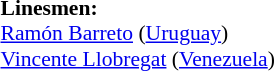<table width=50% style="font-size: 90%">
<tr>
<td><br><strong>Linesmen:</strong>
<br><a href='#'>Ramón Barreto</a> (<a href='#'>Uruguay</a>)
<br><a href='#'>Vincente Llobregat</a> (<a href='#'>Venezuela</a>)</td>
</tr>
</table>
